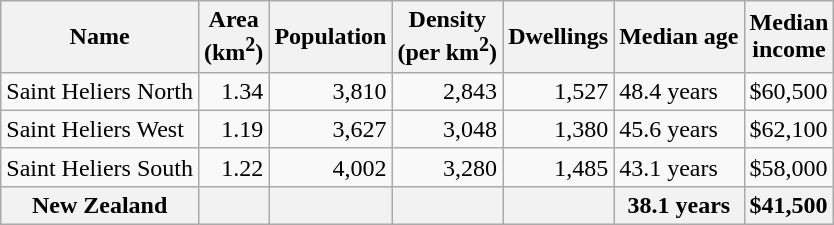<table class="wikitable">
<tr>
<th>Name</th>
<th>Area<br>(km<sup>2</sup>)</th>
<th>Population</th>
<th>Density<br>(per km<sup>2</sup>)</th>
<th>Dwellings</th>
<th>Median age</th>
<th>Median<br>income</th>
</tr>
<tr>
<td>Saint Heliers North</td>
<td style="text-align:right;">1.34</td>
<td style="text-align:right;">3,810</td>
<td style="text-align:right;">2,843</td>
<td style="text-align:right;">1,527</td>
<td>48.4 years</td>
<td>$60,500</td>
</tr>
<tr>
<td>Saint Heliers West</td>
<td style="text-align:right;">1.19</td>
<td style="text-align:right;">3,627</td>
<td style="text-align:right;">3,048</td>
<td style="text-align:right;">1,380</td>
<td>45.6 years</td>
<td>$62,100</td>
</tr>
<tr>
<td>Saint Heliers South</td>
<td style="text-align:right;">1.22</td>
<td style="text-align:right;">4,002</td>
<td style="text-align:right;">3,280</td>
<td style="text-align:right;">1,485</td>
<td>43.1 years</td>
<td>$58,000</td>
</tr>
<tr>
<th>New Zealand</th>
<th></th>
<th></th>
<th></th>
<th></th>
<th>38.1 years</th>
<th style="text-align:left;">$41,500</th>
</tr>
</table>
